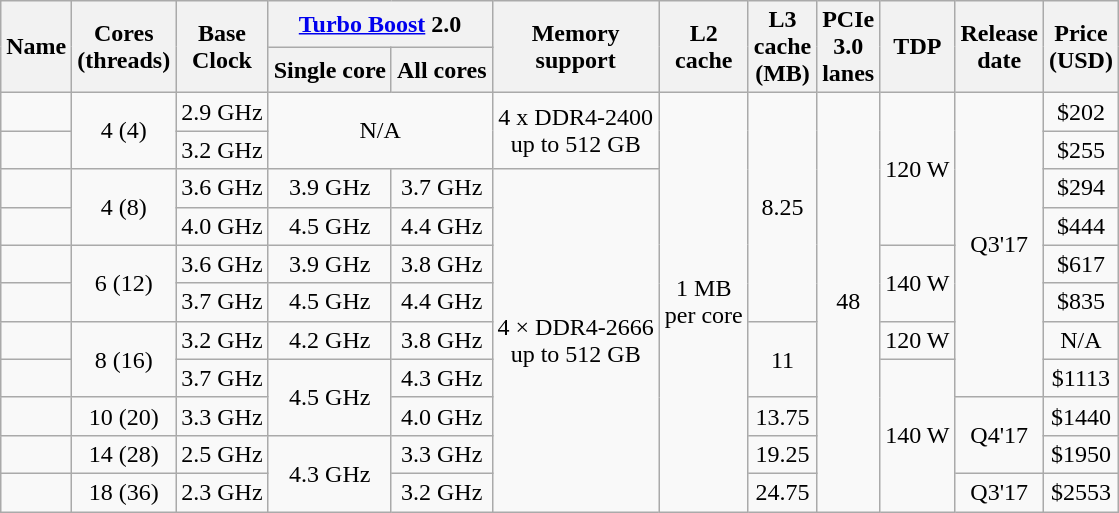<table class="wikitable sortable" style="text-align: center;">
<tr>
<th rowspan="2">Name</th>
<th rowspan="2">Cores<br>(threads)</th>
<th rowspan="2">Base<br>Clock</th>
<th colspan="2"><a href='#'>Turbo Boost</a> 2.0</th>
<th rowspan="2">Memory<br>support</th>
<th rowspan="2">L2<br>cache</th>
<th rowspan="2">L3<br>cache<br>(MB)</th>
<th rowspan="2">PCIe<br>3.0<br>lanes</th>
<th rowspan="2">TDP</th>
<th rowspan="2">Release<br>date</th>
<th rowspan="2">Price<br>(USD)</th>
</tr>
<tr>
<th>Single core</th>
<th>All cores</th>
</tr>
<tr>
<td></td>
<td rowspan="2">4 (4)</td>
<td>2.9 GHz</td>
<td colspan="2" rowspan="2">N/A</td>
<td rowspan="2">4 x DDR4‑2400<br>up to 512 GB</td>
<td rowspan="11">1 MB<br>per core</td>
<td rowspan="6">8.25</td>
<td rowspan="11">48</td>
<td rowspan="4">120 W</td>
<td rowspan="8">Q3'17</td>
<td>$202</td>
</tr>
<tr>
<td></td>
<td>3.2 GHz</td>
<td>$255</td>
</tr>
<tr>
<td></td>
<td rowspan="2">4 (8)</td>
<td>3.6 GHz</td>
<td>3.9 GHz</td>
<td>3.7 GHz</td>
<td rowspan="9">4 × DDR4‑2666<br>up to 512 GB</td>
<td>$294</td>
</tr>
<tr>
<td></td>
<td>4.0 GHz</td>
<td>4.5 GHz</td>
<td>4.4 GHz</td>
<td>$444</td>
</tr>
<tr>
<td></td>
<td rowspan="2">6 (12)</td>
<td>3.6 GHz</td>
<td>3.9 GHz</td>
<td>3.8 GHz</td>
<td rowspan="2">140 W</td>
<td>$617</td>
</tr>
<tr>
<td></td>
<td>3.7 GHz</td>
<td>4.5 GHz</td>
<td>4.4 GHz</td>
<td>$835</td>
</tr>
<tr>
<td></td>
<td rowspan="2">8 (16)</td>
<td>3.2 GHz</td>
<td>4.2 GHz</td>
<td>3.8 GHz</td>
<td rowspan="2">11</td>
<td>120 W</td>
<td>N/A</td>
</tr>
<tr>
<td></td>
<td>3.7 GHz</td>
<td rowspan="2">4.5 GHz</td>
<td>4.3 GHz</td>
<td rowspan="4">140 W</td>
<td>$1113</td>
</tr>
<tr>
<td></td>
<td>10 (20)</td>
<td>3.3 GHz</td>
<td>4.0 GHz</td>
<td>13.75</td>
<td rowspan="2">Q4'17</td>
<td>$1440</td>
</tr>
<tr>
<td></td>
<td>14 (28)</td>
<td>2.5 GHz</td>
<td rowspan="2">4.3 GHz</td>
<td>3.3 GHz</td>
<td>19.25</td>
<td>$1950</td>
</tr>
<tr>
<td></td>
<td>18 (36)</td>
<td>2.3 GHz</td>
<td>3.2 GHz</td>
<td>24.75</td>
<td>Q3'17</td>
<td>$2553</td>
</tr>
</table>
